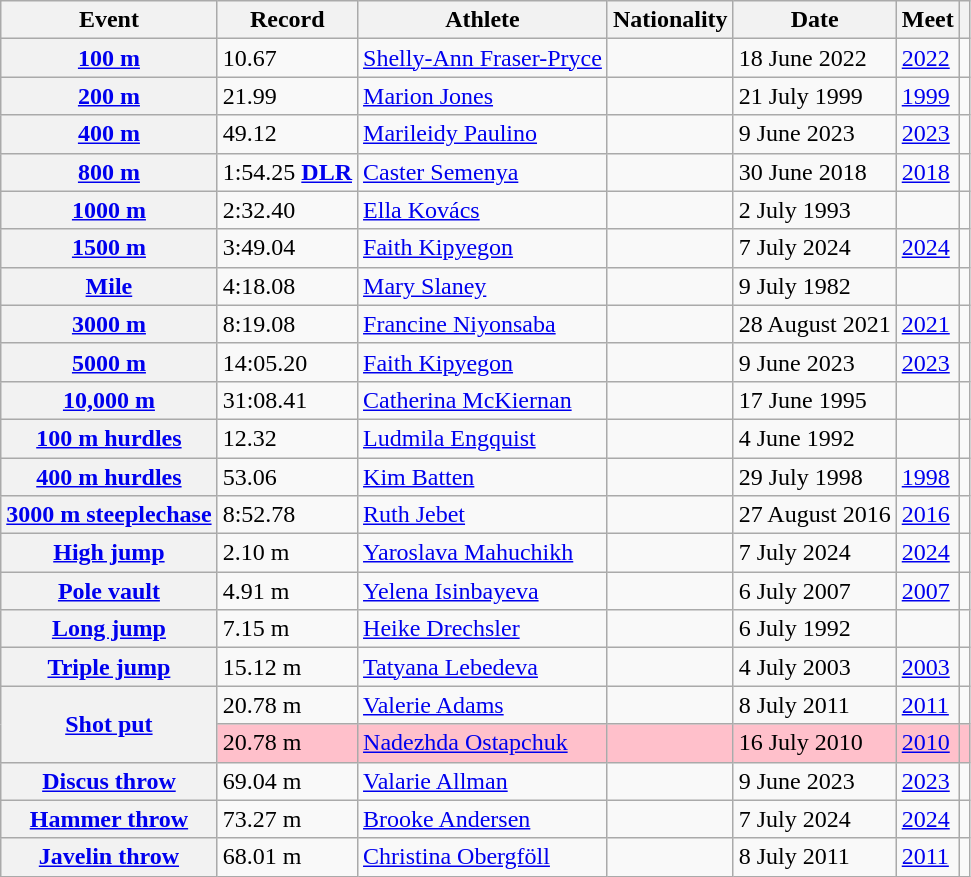<table class="wikitable plainrowheaders sticky-header">
<tr>
<th scope="col">Event</th>
<th scope="col">Record</th>
<th scope="col">Athlete</th>
<th scope="col">Nationality</th>
<th scope="col">Date</th>
<th scope="col">Meet</th>
<th scope="col"></th>
</tr>
<tr>
<th scope="row"><a href='#'>100 m</a></th>
<td>10.67 </td>
<td><a href='#'>Shelly-Ann Fraser-Pryce</a></td>
<td></td>
<td>18 June 2022</td>
<td><a href='#'>2022</a></td>
<td></td>
</tr>
<tr>
<th scope="row"><a href='#'>200 m</a></th>
<td>21.99 </td>
<td><a href='#'>Marion Jones</a></td>
<td></td>
<td>21 July 1999</td>
<td><a href='#'>1999</a></td>
<td></td>
</tr>
<tr>
<th scope="row"><a href='#'>400 m</a></th>
<td>49.12</td>
<td><a href='#'>Marileidy Paulino</a></td>
<td></td>
<td>9 June 2023</td>
<td><a href='#'>2023</a></td>
<td></td>
</tr>
<tr>
<th scope="row"><a href='#'>800 m</a></th>
<td>1:54.25 <strong><a href='#'>DLR</a></strong></td>
<td><a href='#'>Caster Semenya</a></td>
<td></td>
<td>30 June 2018</td>
<td><a href='#'>2018</a></td>
<td></td>
</tr>
<tr>
<th scope="row"><a href='#'>1000 m</a></th>
<td>2:32.40</td>
<td><a href='#'>Ella Kovács</a></td>
<td></td>
<td>2 July 1993</td>
<td></td>
<td></td>
</tr>
<tr>
<th scope="row"><a href='#'>1500 m</a></th>
<td>3:49.04 <strong></strong></td>
<td><a href='#'>Faith Kipyegon</a></td>
<td></td>
<td>7 July 2024</td>
<td><a href='#'>2024</a></td>
<td></td>
</tr>
<tr>
<th scope="row"><a href='#'>Mile</a></th>
<td>4:18.08</td>
<td><a href='#'>Mary Slaney</a></td>
<td></td>
<td>9 July 1982</td>
<td></td>
<td></td>
</tr>
<tr>
<th scope="row"><a href='#'>3000 m</a></th>
<td>8:19.08</td>
<td><a href='#'>Francine Niyonsaba</a></td>
<td></td>
<td>28 August 2021</td>
<td><a href='#'>2021</a></td>
<td></td>
</tr>
<tr>
<th scope="row"><a href='#'>5000 m</a></th>
<td>14:05.20</td>
<td><a href='#'>Faith Kipyegon</a></td>
<td></td>
<td>9 June 2023</td>
<td><a href='#'>2023</a></td>
<td></td>
</tr>
<tr>
<th scope="row"><a href='#'>10,000 m</a></th>
<td>31:08.41</td>
<td><a href='#'>Catherina McKiernan</a></td>
<td></td>
<td>17 June 1995</td>
<td></td>
<td></td>
</tr>
<tr>
<th scope="row"><a href='#'>100 m hurdles</a></th>
<td>12.32 </td>
<td><a href='#'>Ludmila Engquist</a></td>
<td></td>
<td>4 June 1992</td>
<td></td>
<td></td>
</tr>
<tr>
<th scope="row"><a href='#'>400 m hurdles</a></th>
<td>53.06</td>
<td><a href='#'>Kim Batten</a></td>
<td></td>
<td>29 July 1998</td>
<td><a href='#'>1998</a></td>
<td></td>
</tr>
<tr>
<th scope="row"><a href='#'>3000 m steeplechase</a></th>
<td>8:52.78</td>
<td><a href='#'>Ruth Jebet</a></td>
<td></td>
<td>27 August 2016</td>
<td><a href='#'>2016</a></td>
<td></td>
</tr>
<tr>
<th scope="row"><a href='#'>High jump</a></th>
<td>2.10 m <strong></strong></td>
<td><a href='#'>Yaroslava Mahuchikh</a></td>
<td></td>
<td>7 July 2024</td>
<td><a href='#'>2024</a></td>
<td></td>
</tr>
<tr>
<th scope="row"><a href='#'>Pole vault</a></th>
<td>4.91 m</td>
<td><a href='#'>Yelena Isinbayeva</a></td>
<td></td>
<td>6 July 2007</td>
<td><a href='#'>2007</a></td>
<td></td>
</tr>
<tr>
<th scope="row"><a href='#'>Long jump</a></th>
<td>7.15 m </td>
<td><a href='#'>Heike Drechsler</a></td>
<td></td>
<td>6 July 1992</td>
<td></td>
<td></td>
</tr>
<tr>
<th scope="row"><a href='#'>Triple jump</a></th>
<td>15.12 m </td>
<td><a href='#'>Tatyana Lebedeva</a></td>
<td></td>
<td>4 July 2003</td>
<td><a href='#'>2003</a></td>
<td></td>
</tr>
<tr>
<th scope="rowgroup" rowspan="2"><a href='#'>Shot put</a></th>
<td>20.78 m</td>
<td><a href='#'>Valerie Adams</a></td>
<td></td>
<td>8 July 2011</td>
<td><a href='#'>2011</a></td>
<td></td>
</tr>
<tr style="background:pink">
<td>20.78 m </td>
<td><a href='#'>Nadezhda Ostapchuk</a></td>
<td></td>
<td>16 July 2010</td>
<td><a href='#'>2010</a></td>
<td></td>
</tr>
<tr>
<th scope="row"><a href='#'>Discus throw</a></th>
<td>69.04 m</td>
<td><a href='#'>Valarie Allman</a></td>
<td></td>
<td>9 June 2023</td>
<td><a href='#'>2023</a></td>
<td></td>
</tr>
<tr>
<th scope="row"><a href='#'>Hammer throw</a></th>
<td>73.27 m</td>
<td><a href='#'>Brooke Andersen</a></td>
<td></td>
<td>7 July 2024</td>
<td><a href='#'>2024</a></td>
<td></td>
</tr>
<tr>
<th scope="row"><a href='#'>Javelin throw</a></th>
<td>68.01 m</td>
<td><a href='#'>Christina Obergföll</a></td>
<td></td>
<td>8 July 2011</td>
<td><a href='#'>2011</a></td>
<td></td>
</tr>
</table>
